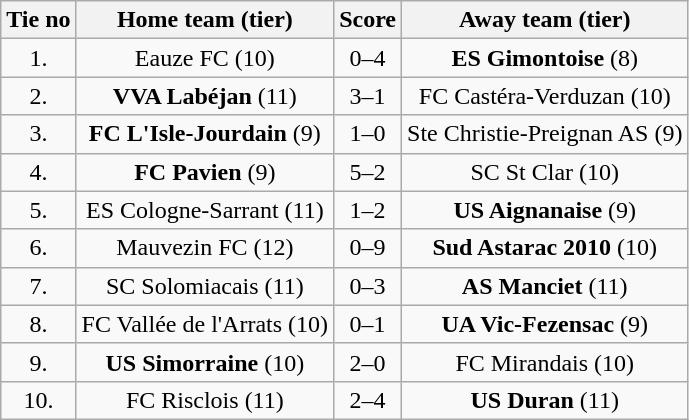<table class="wikitable" style="text-align: center">
<tr>
<th>Tie no</th>
<th>Home team (tier)</th>
<th>Score</th>
<th>Away team (tier)</th>
</tr>
<tr>
<td>1.</td>
<td>Eauze FC (10)</td>
<td>0–4</td>
<td><strong>ES Gimontoise</strong> (8)</td>
</tr>
<tr>
<td>2.</td>
<td><strong>VVA Labéjan</strong> (11)</td>
<td>3–1</td>
<td>FC Castéra-Verduzan (10)</td>
</tr>
<tr>
<td>3.</td>
<td><strong>FC L'Isle-Jourdain</strong> (9)</td>
<td>1–0</td>
<td>Ste Christie-Preignan AS (9)</td>
</tr>
<tr>
<td>4.</td>
<td><strong>FC Pavien</strong> (9)</td>
<td>5–2</td>
<td>SC St Clar (10)</td>
</tr>
<tr>
<td>5.</td>
<td>ES Cologne-Sarrant (11)</td>
<td>1–2</td>
<td><strong>US Aignanaise</strong> (9)</td>
</tr>
<tr>
<td>6.</td>
<td>Mauvezin FC (12)</td>
<td>0–9</td>
<td><strong>Sud Astarac 2010</strong> (10)</td>
</tr>
<tr>
<td>7.</td>
<td>SC Solomiacais (11)</td>
<td>0–3</td>
<td><strong>AS Manciet</strong> (11)</td>
</tr>
<tr>
<td>8.</td>
<td>FC Vallée de l'Arrats (10)</td>
<td>0–1</td>
<td><strong>UA Vic-Fezensac</strong> (9)</td>
</tr>
<tr>
<td>9.</td>
<td><strong>US Simorraine</strong> (10)</td>
<td>2–0</td>
<td>FC Mirandais (10)</td>
</tr>
<tr>
<td>10.</td>
<td>FC Risclois (11)</td>
<td>2–4</td>
<td><strong>US Duran</strong> (11)</td>
</tr>
</table>
